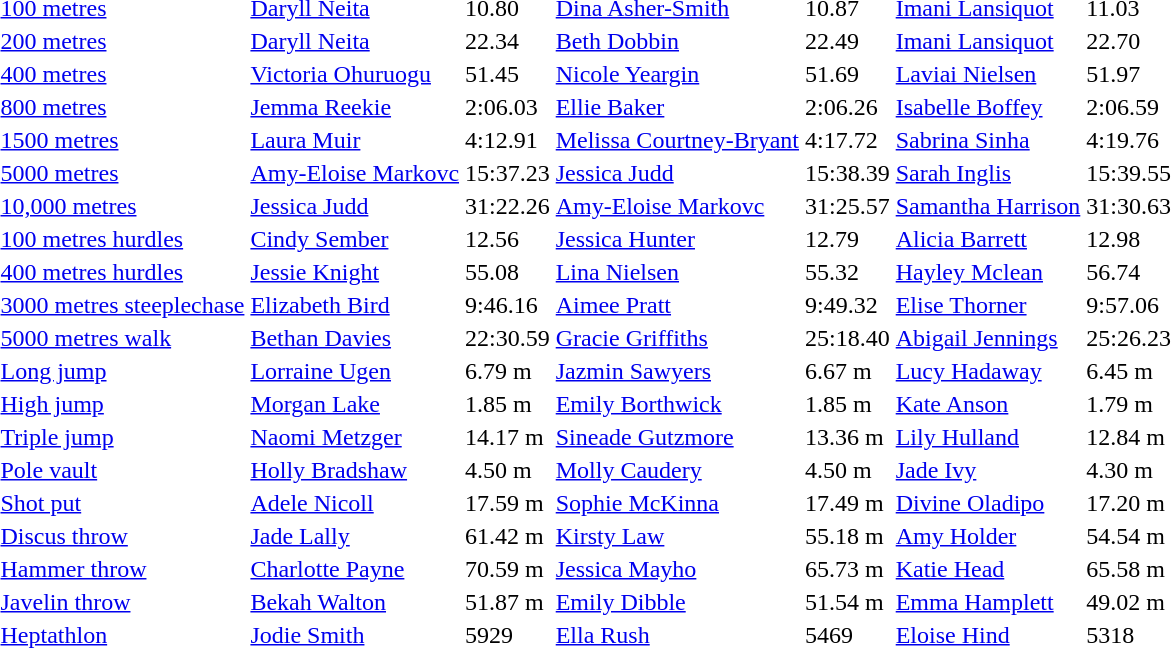<table>
<tr>
<td><a href='#'>100 metres</a></td>
<td><a href='#'>Daryll Neita</a></td>
<td>10.80</td>
<td><a href='#'>Dina Asher-Smith</a></td>
<td>10.87</td>
<td><a href='#'>Imani Lansiquot</a></td>
<td>11.03</td>
</tr>
<tr>
<td><a href='#'>200 metres</a></td>
<td><a href='#'>Daryll Neita</a></td>
<td>22.34</td>
<td><a href='#'>Beth Dobbin</a></td>
<td>22.49</td>
<td><a href='#'>Imani Lansiquot</a></td>
<td>22.70</td>
</tr>
<tr>
<td><a href='#'>400 metres</a></td>
<td><a href='#'>Victoria Ohuruogu</a></td>
<td>51.45</td>
<td><a href='#'>Nicole Yeargin</a></td>
<td>51.69</td>
<td><a href='#'>Laviai Nielsen</a></td>
<td>51.97</td>
</tr>
<tr>
<td><a href='#'>800 metres</a></td>
<td><a href='#'>Jemma Reekie</a></td>
<td>2:06.03</td>
<td><a href='#'>Ellie Baker</a></td>
<td>2:06.26</td>
<td><a href='#'>Isabelle Boffey</a></td>
<td>2:06.59</td>
</tr>
<tr>
<td><a href='#'>1500 metres</a></td>
<td><a href='#'>Laura Muir</a></td>
<td>4:12.91</td>
<td><a href='#'>Melissa Courtney-Bryant</a></td>
<td>4:17.72</td>
<td><a href='#'>Sabrina Sinha</a></td>
<td>4:19.76</td>
</tr>
<tr>
<td><a href='#'>5000 metres</a></td>
<td><a href='#'>Amy-Eloise Markovc</a></td>
<td>15:37.23 </td>
<td><a href='#'>Jessica Judd</a></td>
<td>15:38.39</td>
<td><a href='#'>Sarah Inglis</a></td>
<td>15:39.55</td>
</tr>
<tr>
<td><a href='#'>10,000 metres</a></td>
<td><a href='#'>Jessica Judd</a></td>
<td>31:22.26</td>
<td><a href='#'>Amy-Eloise Markovc</a></td>
<td>31:25.57 </td>
<td><a href='#'>Samantha Harrison</a></td>
<td>31:30.63</td>
</tr>
<tr>
<td><a href='#'>100 metres hurdles</a></td>
<td><a href='#'>Cindy Sember</a></td>
<td>12.56</td>
<td><a href='#'>Jessica Hunter</a></td>
<td>12.79</td>
<td><a href='#'>Alicia Barrett</a></td>
<td>12.98</td>
</tr>
<tr>
<td><a href='#'>400 metres hurdles</a></td>
<td><a href='#'>Jessie Knight</a></td>
<td>55.08</td>
<td><a href='#'>Lina Nielsen</a></td>
<td>55.32</td>
<td><a href='#'>Hayley Mclean</a></td>
<td>56.74</td>
</tr>
<tr>
<td><a href='#'>3000 metres steeplechase</a></td>
<td><a href='#'>Elizabeth Bird</a></td>
<td>9:46.16</td>
<td><a href='#'>Aimee Pratt</a></td>
<td>9:49.32</td>
<td><a href='#'>Elise Thorner</a></td>
<td>9:57.06</td>
</tr>
<tr>
<td><a href='#'>5000 metres walk</a></td>
<td><a href='#'>Bethan Davies</a></td>
<td>22:30.59</td>
<td><a href='#'>Gracie Griffiths</a></td>
<td>25:18.40 </td>
<td><a href='#'>Abigail Jennings</a></td>
<td>25:26.23</td>
</tr>
<tr>
<td><a href='#'>Long jump</a></td>
<td><a href='#'>Lorraine Ugen</a></td>
<td>6.79 m</td>
<td><a href='#'>Jazmin Sawyers</a></td>
<td>6.67 m</td>
<td><a href='#'>Lucy Hadaway</a></td>
<td>6.45 m</td>
</tr>
<tr>
<td><a href='#'>High jump</a></td>
<td><a href='#'>Morgan Lake</a></td>
<td>1.85 m </td>
<td><a href='#'>Emily Borthwick</a></td>
<td>1.85 m</td>
<td><a href='#'>Kate Anson</a></td>
<td>1.79 m </td>
</tr>
<tr>
<td><a href='#'>Triple jump</a></td>
<td><a href='#'>Naomi Metzger</a></td>
<td>14.17 m</td>
<td><a href='#'>Sineade Gutzmore</a></td>
<td>13.36 m </td>
<td><a href='#'>Lily Hulland</a></td>
<td>12.84 m</td>
</tr>
<tr>
<td><a href='#'>Pole vault</a></td>
<td><a href='#'>Holly Bradshaw</a></td>
<td>4.50 m</td>
<td><a href='#'>Molly Caudery</a></td>
<td>4.50 m</td>
<td><a href='#'>Jade Ivy</a></td>
<td>4.30 m</td>
</tr>
<tr>
<td><a href='#'>Shot put</a></td>
<td><a href='#'>Adele Nicoll</a></td>
<td>17.59 m </td>
<td><a href='#'>Sophie McKinna</a></td>
<td>17.49 m </td>
<td><a href='#'>Divine Oladipo</a></td>
<td>17.20 m</td>
</tr>
<tr>
<td><a href='#'>Discus throw</a></td>
<td><a href='#'>Jade Lally</a></td>
<td>61.42 m</td>
<td><a href='#'>Kirsty Law</a></td>
<td>55.18 m</td>
<td><a href='#'>Amy Holder</a></td>
<td>54.54 m</td>
</tr>
<tr>
<td><a href='#'>Hammer throw</a></td>
<td><a href='#'>Charlotte Payne</a></td>
<td>70.59 m</td>
<td><a href='#'>Jessica Mayho</a></td>
<td>65.73 m</td>
<td><a href='#'>Katie Head</a></td>
<td>65.58 m</td>
</tr>
<tr>
<td><a href='#'>Javelin throw</a></td>
<td><a href='#'>Bekah Walton</a></td>
<td>51.87 m</td>
<td><a href='#'>Emily Dibble</a></td>
<td>51.54 m </td>
<td><a href='#'>Emma Hamplett</a></td>
<td>49.02 m</td>
</tr>
<tr>
<td><a href='#'>Heptathlon</a></td>
<td><a href='#'>Jodie Smith</a></td>
<td>5929 </td>
<td><a href='#'>Ella Rush</a></td>
<td>5469</td>
<td><a href='#'>Eloise Hind</a></td>
<td>5318</td>
</tr>
</table>
